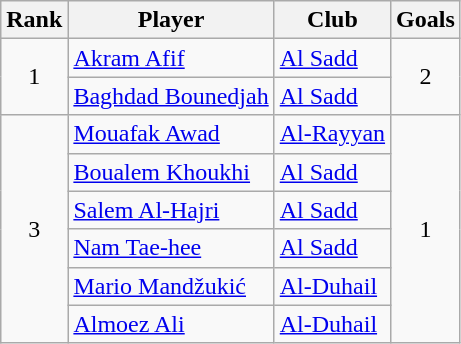<table class="wikitable sortable" style="text-align:center">
<tr>
<th>Rank</th>
<th>Player</th>
<th>Club</th>
<th>Goals</th>
</tr>
<tr>
<td rowspan="2">1</td>
<td align="left"> <a href='#'>Akram Afif</a></td>
<td align="left"><a href='#'>Al Sadd</a></td>
<td rowspan="2">2</td>
</tr>
<tr>
<td align="left"> <a href='#'>Baghdad Bounedjah</a></td>
<td align="left"><a href='#'>Al Sadd</a></td>
</tr>
<tr>
<td rowspan="7">3</td>
<td align="left"> <a href='#'>Mouafak Awad</a></td>
<td align="left"><a href='#'>Al-Rayyan</a></td>
<td rowspan="7">1</td>
</tr>
<tr>
<td align="left"> <a href='#'>Boualem Khoukhi</a></td>
<td align="left"><a href='#'>Al Sadd</a></td>
</tr>
<tr>
<td align="left"> <a href='#'>Salem Al-Hajri</a></td>
<td align="left"><a href='#'>Al Sadd</a></td>
</tr>
<tr>
<td align="left"> <a href='#'>Nam Tae-hee</a></td>
<td align="left"><a href='#'>Al Sadd</a></td>
</tr>
<tr>
<td align="left"> <a href='#'>Mario Mandžukić</a></td>
<td align="left"><a href='#'>Al-Duhail</a></td>
</tr>
<tr>
<td align="left"> <a href='#'>Almoez Ali</a></td>
<td align="left"><a href='#'>Al-Duhail</a></td>
</tr>
</table>
